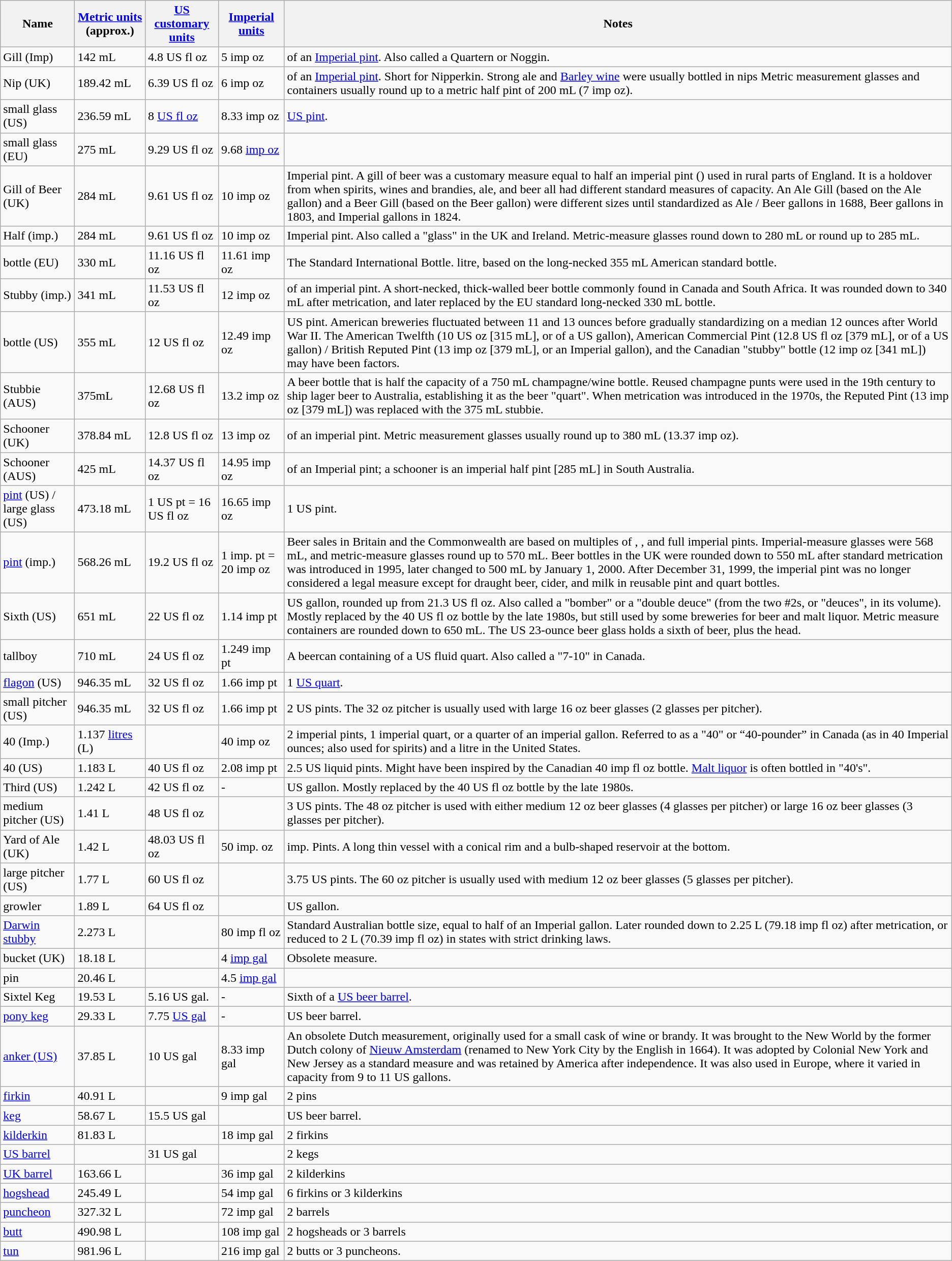<table class="wikitable">
<tr>
<th>Name</th>
<th><a href='#'>Metric units</a> (approx.)</th>
<th><a href='#'>US customary units</a></th>
<th><a href='#'>Imperial units</a></th>
<th>Notes</th>
</tr>
<tr>
<td>Gill (Imp)</td>
<td>142 mL</td>
<td>4.8 US fl oz</td>
<td>5 imp oz</td>
<td> of an <a href='#'>Imperial pint</a>. Also called a Quartern or Noggin.</td>
</tr>
<tr>
<td>Nip (UK)</td>
<td>189.42 mL</td>
<td>6.39 US fl oz</td>
<td>6 imp oz</td>
<td> of an <a href='#'>Imperial pint</a>. Short for Nipperkin. Strong ale and <a href='#'>Barley wine</a> were usually bottled in nips Metric measurement glasses and containers usually round up to a metric half pint of 200 mL (7 imp oz).</td>
</tr>
<tr>
<td>small glass (US)</td>
<td>236.59 mL</td>
<td>8 <a href='#'>US fl oz</a></td>
<td>8.33 imp oz</td>
<td> <a href='#'>US pint</a>.</td>
</tr>
<tr>
<td>small glass (EU)</td>
<td>275 mL</td>
<td>9.29 US fl oz</td>
<td>9.68 <a href='#'>imp oz</a></td>
<td></td>
</tr>
<tr>
<td>Gill of Beer (UK)</td>
<td>284 mL</td>
<td>9.61 US fl oz</td>
<td>10 imp oz</td>
<td> Imperial pint. A gill of beer was a customary measure equal to half an imperial pint () used in rural parts of England. It is a holdover from when spirits, wines and brandies, ale, and beer all had different standard measures of capacity. An Ale Gill (based on the Ale gallon) and a Beer Gill (based on the Beer gallon) were different sizes until standardized as Ale / Beer gallons in 1688, Beer gallons in 1803, and Imperial gallons in 1824.</td>
</tr>
<tr>
<td>Half (imp.)</td>
<td>284 mL</td>
<td>9.61 US fl oz</td>
<td>10 imp oz</td>
<td> Imperial pint. Also called a "glass" in the UK and Ireland. Metric-measure glasses round down to 280 mL or round up to 285 mL.</td>
</tr>
<tr>
<td>bottle (EU)</td>
<td>330 mL</td>
<td>11.16 US fl oz</td>
<td>11.61 imp oz</td>
<td>The Standard International Bottle.  litre, based on the long-necked 355 mL American standard bottle.</td>
</tr>
<tr>
<td>Stubby (imp.)</td>
<td>341 mL</td>
<td>11.53 US fl oz</td>
<td>12 imp oz</td>
<td> of an imperial pint. A short-necked, thick-walled beer bottle commonly found in Canada and South Africa. It was rounded down to 340 mL after metrication, and later replaced by the EU standard long-necked 330 mL bottle.</td>
</tr>
<tr>
<td>bottle (US)</td>
<td>355 mL</td>
<td>12 US fl oz</td>
<td>12.49 imp oz</td>
<td> US pint. American breweries fluctuated between 11 and 13 ounces before gradually standardizing on a median 12 ounces after World War II. The American Twelfth (10 US oz [315 mL], or  of a US gallon), American Commercial Pint (12.8 US fl oz [379 mL], or  of a US gallon) / British Reputed Pint (13 imp oz [379 mL], or  an Imperial gallon), and the Canadian "stubby" bottle (12 imp oz [341 mL]) may have been factors.</td>
</tr>
<tr>
<td>Stubbie (AUS)</td>
<td>375mL</td>
<td>12.68 US fl oz</td>
<td>13.2 imp oz</td>
<td>A beer bottle that is half the capacity of a 750 mL champagne/wine bottle. Reused champagne punts were used in the 19th century to ship lager beer to Australia, establishing it as the beer "quart". When metrication was introduced in the 1970s, the Reputed Pint (13 imp oz [379 mL]) was replaced with the 375 mL stubbie.</td>
</tr>
<tr>
<td>Schooner (UK)</td>
<td>378.84 mL</td>
<td>12.8 US fl oz</td>
<td>13 imp oz</td>
<td> of an imperial pint. Metric measurement glasses usually round up to 380 mL (13.37 imp oz).</td>
</tr>
<tr>
<td>Schooner (AUS)</td>
<td>425 mL</td>
<td>14.37 US fl oz</td>
<td>14.95 imp oz</td>
<td> of an Imperial pint; a schooner is an imperial half pint [285 mL] in South Australia.</td>
</tr>
<tr>
<td><a href='#'>pint</a> (US) / large glass (US)</td>
<td>473.18 mL</td>
<td>1 US pt = 16 US fl oz</td>
<td>16.65 imp oz</td>
<td>1 US pint.</td>
</tr>
<tr>
<td><a href='#'>pint</a> (imp.)</td>
<td>568.26 mL</td>
<td>19.2 US fl oz</td>
<td>1 imp. pt = 20 imp oz</td>
<td>Beer sales in Britain and the Commonwealth are based on multiples of , , and full imperial pints. Imperial-measure glasses were 568 mL, and metric-measure glasses round up to 570 mL. Beer bottles in the UK were rounded down to 550 mL after standard metrication was introduced in 1995, later changed to 500 mL by January 1, 2000. After December 31, 1999, the imperial pint was no longer considered a legal measure except for draught beer, cider, and milk in reusable pint and quart bottles.</td>
</tr>
<tr>
<td>Sixth (US)</td>
<td>651 mL</td>
<td>22 US fl oz</td>
<td>1.14 imp pt</td>
<td> US gallon, rounded up from 21.3 US fl oz. Also called a "bomber" or a "double deuce" (from the two #2s, or "deuces", in its volume). Mostly replaced by the 40 US fl oz bottle by the late 1980s, but still used by some breweries for beer and malt liquor. Metric measure containers are rounded down to 650 mL. The US 23-ounce beer glass holds a sixth of beer, plus the head.</td>
</tr>
<tr>
<td>tallboy</td>
<td>710 mL</td>
<td>24 US fl oz</td>
<td>1.249 imp pt</td>
<td>A beercan containing  of a US fluid quart. Also called a "7-10" in Canada.</td>
</tr>
<tr>
<td><a href='#'>flagon</a> (US)</td>
<td>946.35 mL</td>
<td>32 US fl oz</td>
<td>1.66 imp pt</td>
<td>1 <a href='#'>US quart</a>.</td>
</tr>
<tr>
<td>small pitcher (US)</td>
<td>946.35 mL</td>
<td>32 US fl oz</td>
<td>1.66 imp pt</td>
<td>2 US pints. The 32 oz pitcher is usually used with large 16 oz beer glasses (2 glasses per pitcher).</td>
</tr>
<tr>
<td>40 (Imp.)</td>
<td>1.137 <a href='#'>litres</a> (L)</td>
<td></td>
<td>40 imp oz</td>
<td>2 imperial pints, 1 imperial quart, or a quarter of an imperial gallon. Referred to as a "40" or “40-pounder” in Canada (as in 40 Imperial ounces; also used for spirits) and a litre in the United States.</td>
</tr>
<tr>
<td>40 (US)</td>
<td>1.183 L</td>
<td>40 US fl oz</td>
<td>2.08 imp pt</td>
<td>2.5 US liquid pints. Might have been inspired by the Canadian 40 imp fl oz bottle. <a href='#'>Malt liquor</a> is often bottled in "40's".</td>
</tr>
<tr>
<td>Third (US)</td>
<td>1.242 L</td>
<td>42 US fl oz</td>
<td>-</td>
<td> US gallon. Mostly replaced by the 40 US fl oz bottle by the late 1980s.</td>
</tr>
<tr>
<td>medium pitcher (US)</td>
<td>1.41 L</td>
<td>48 US fl oz</td>
<td></td>
<td>3 US pints. The 48 oz pitcher is used with either medium 12 oz beer glasses (4 glasses per pitcher) or large 16 oz beer glasses (3 glasses per pitcher).</td>
</tr>
<tr>
<td>Yard of Ale (UK)</td>
<td>1.42 L</td>
<td>48.03 US fl oz</td>
<td>50 imp. oz</td>
<td> imp. Pints. A long thin vessel with a conical rim and a bulb-shaped reservoir at the bottom.</td>
</tr>
<tr>
<td>large pitcher (US)</td>
<td>1.77 L</td>
<td>60 US fl oz</td>
<td></td>
<td>3.75 US pints. The 60 oz pitcher is usually used with medium 12 oz beer glasses (5 glasses per pitcher).</td>
</tr>
<tr>
<td>growler</td>
<td>1.89 L</td>
<td>64 US fl oz</td>
<td></td>
<td> US gallon.</td>
</tr>
<tr>
<td><a href='#'>Darwin stubby</a></td>
<td>2.273 L</td>
<td></td>
<td>80 imp fl oz</td>
<td>Standard Australian bottle size, equal to half of an Imperial gallon. Later rounded down to 2.25 L (79.18 imp fl oz) after metrication, or reduced to 2 L (70.39 imp fl oz) in states with strict drinking laws.</td>
</tr>
<tr>
<td>bucket (UK)</td>
<td>18.18 L</td>
<td></td>
<td>4 <a href='#'>imp gal</a></td>
<td>Obsolete measure.</td>
</tr>
<tr>
<td>pin</td>
<td>20.46 L</td>
<td></td>
<td>4.5 <a href='#'>imp gal</a></td>
<td></td>
</tr>
<tr>
<td>Sixtel Keg</td>
<td>19.53 L</td>
<td>5.16 US gal.</td>
<td>-</td>
<td>Sixth of a <a href='#'>US beer barrel</a>.</td>
</tr>
<tr>
<td><a href='#'>pony keg</a></td>
<td>29.33 L</td>
<td>7.75 <a href='#'>US gal</a></td>
<td>-</td>
<td> US beer barrel.</td>
</tr>
<tr>
<td><a href='#'>anker (US)</a></td>
<td>37.85 L</td>
<td>10 US gal</td>
<td>8.33 imp gal</td>
<td>An obsolete Dutch measurement, originally used for a small cask of wine or brandy. It was brought to the New World by the former Dutch colony of <a href='#'>Nieuw Amsterdam</a> (renamed to New York City by the English in 1664). It was adopted by Colonial New York and New Jersey as a standard measure and was retained by America after independence. It was also used in Europe, where it varied in capacity from 9 to 11 US gallons.</td>
</tr>
<tr>
<td><a href='#'>firkin</a></td>
<td>40.91 L</td>
<td></td>
<td>9 imp gal</td>
<td>2 pins</td>
</tr>
<tr>
<td><a href='#'>keg</a></td>
<td>58.67 L</td>
<td>15.5 US gal</td>
<td></td>
<td> US beer barrel.</td>
</tr>
<tr>
<td><a href='#'>kilderkin</a></td>
<td>81.83 L</td>
<td></td>
<td>18 imp gal</td>
<td>2 firkins</td>
</tr>
<tr>
<td><a href='#'>US barrel</a></td>
<td></td>
<td>31 US gal</td>
<td></td>
<td>2 kegs</td>
</tr>
<tr>
<td><a href='#'>UK barrel</a></td>
<td>163.66 L</td>
<td></td>
<td>36 imp gal</td>
<td>2 kilderkins</td>
</tr>
<tr>
<td><a href='#'>hogshead</a></td>
<td>245.49 L</td>
<td></td>
<td>54 imp gal</td>
<td>6 firkins or 3 kilderkins</td>
</tr>
<tr>
<td><a href='#'>puncheon</a></td>
<td>327.32 L</td>
<td></td>
<td>72 imp gal</td>
<td>2 barrels</td>
</tr>
<tr>
<td><a href='#'>butt</a></td>
<td>490.98 L</td>
<td></td>
<td>108 imp gal</td>
<td>2 hogsheads or 3 barrels</td>
</tr>
<tr>
<td><a href='#'>tun</a></td>
<td>981.96 L</td>
<td></td>
<td>216 imp gal</td>
<td>2 butts or 3 puncheons.</td>
</tr>
</table>
